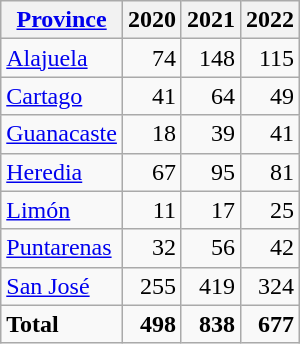<table class="wikitable" style="text-align:right">
<tr>
<th><a href='#'>Province</a></th>
<th>2020</th>
<th>2021</th>
<th>2022</th>
</tr>
<tr>
<td style="text-align:left"><a href='#'>Alajuela</a></td>
<td>74</td>
<td>148</td>
<td>115</td>
</tr>
<tr>
<td style="text-align:left"><a href='#'>Cartago</a></td>
<td>41</td>
<td>64</td>
<td>49</td>
</tr>
<tr>
<td style="text-align:left"><a href='#'>Guanacaste</a></td>
<td>18</td>
<td>39</td>
<td>41</td>
</tr>
<tr>
<td style="text-align:left"><a href='#'>Heredia</a></td>
<td>67</td>
<td>95</td>
<td>81</td>
</tr>
<tr>
<td style="text-align:left"><a href='#'>Limón</a></td>
<td>11</td>
<td>17</td>
<td>25</td>
</tr>
<tr>
<td style="text-align:left"><a href='#'>Puntarenas</a></td>
<td>32</td>
<td>56</td>
<td>42</td>
</tr>
<tr>
<td style="text-align:left"><a href='#'>San José</a></td>
<td>255</td>
<td>419</td>
<td>324</td>
</tr>
<tr>
<td style="text-align:left"><strong>Total</strong></td>
<td><strong>498</strong></td>
<td><strong>838</strong></td>
<td><strong>677</strong></td>
</tr>
</table>
